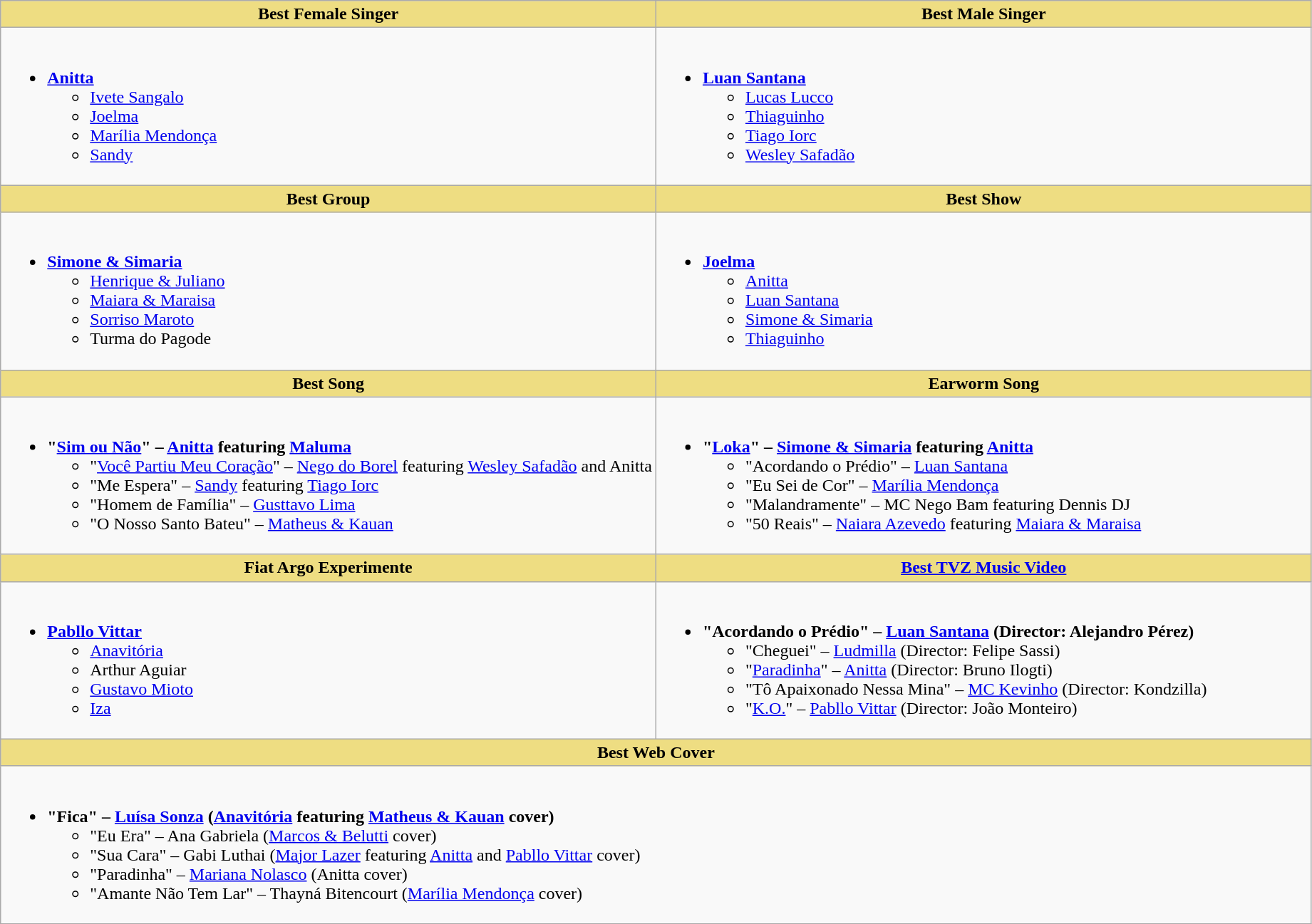<table class=wikitable>
<tr>
<th style="background:#EEDD82;width:50%">Best Female Singer</th>
<th style="background:#EEDD82;width:50%">Best Male Singer</th>
</tr>
<tr>
<td valign="top"><br><ul><li><strong><a href='#'>Anitta</a></strong><ul><li><a href='#'>Ivete Sangalo</a></li><li><a href='#'>Joelma</a></li><li><a href='#'>Marília Mendonça</a></li><li><a href='#'>Sandy</a></li></ul></li></ul></td>
<td valign="top"><br><ul><li><strong><a href='#'>Luan Santana</a></strong><ul><li><a href='#'>Lucas Lucco</a></li><li><a href='#'>Thiaguinho</a></li><li><a href='#'>Tiago Iorc</a></li><li><a href='#'>Wesley Safadão</a></li></ul></li></ul></td>
</tr>
<tr>
<th style="background:#EEDD82;width:50%">Best Group</th>
<th style="background:#EEDD82;width:50%">Best Show</th>
</tr>
<tr>
<td valign="top"><br><ul><li><strong><a href='#'>Simone & Simaria</a></strong><ul><li><a href='#'>Henrique & Juliano</a></li><li><a href='#'>Maiara & Maraisa</a></li><li><a href='#'>Sorriso Maroto</a></li><li>Turma do Pagode</li></ul></li></ul></td>
<td valign="top"><br><ul><li><strong><a href='#'>Joelma</a></strong><ul><li><a href='#'>Anitta</a></li><li><a href='#'>Luan Santana</a></li><li><a href='#'>Simone & Simaria</a></li><li><a href='#'>Thiaguinho</a></li></ul></li></ul></td>
</tr>
<tr>
<th style="background:#EEDD82;width:50%">Best Song</th>
<th style="background:#EEDD82;width:50%">Earworm Song</th>
</tr>
<tr>
<td valign="top"><br><ul><li><strong>"<a href='#'>Sim ou Não</a>" – <a href='#'>Anitta</a> featuring <a href='#'>Maluma</a></strong><ul><li>"<a href='#'>Você Partiu Meu Coração</a>" – <a href='#'>Nego do Borel</a> featuring <a href='#'>Wesley Safadão</a> and Anitta</li><li>"Me Espera" – <a href='#'>Sandy</a> featuring <a href='#'>Tiago Iorc</a></li><li>"Homem de Família" – <a href='#'>Gusttavo Lima</a></li><li>"O Nosso Santo Bateu" – <a href='#'>Matheus & Kauan</a></li></ul></li></ul></td>
<td valign="top"><br><ul><li><strong>"<a href='#'>Loka</a>" – <a href='#'>Simone & Simaria</a> featuring <a href='#'>Anitta</a></strong><ul><li>"Acordando o Prédio" – <a href='#'>Luan Santana</a></li><li>"Eu Sei de Cor" – <a href='#'>Marília Mendonça</a></li><li>"Malandramente" – MC Nego Bam featuring Dennis DJ</li><li>"50 Reais" – <a href='#'>Naiara Azevedo</a> featuring <a href='#'>Maiara & Maraisa</a></li></ul></li></ul></td>
</tr>
<tr>
<th style="background:#EEDD82;width:50%">Fiat Argo Experimente</th>
<th style="background:#EEDD82;width:50%"><a href='#'>Best TVZ Music Video</a></th>
</tr>
<tr>
<td valign="top"><br><ul><li><strong><a href='#'>Pabllo Vittar</a></strong><ul><li><a href='#'>Anavitória</a></li><li>Arthur Aguiar</li><li><a href='#'>Gustavo Mioto</a></li><li><a href='#'>Iza</a></li></ul></li></ul></td>
<td valign="top"><br><ul><li><strong>"Acordando o Prédio" – <a href='#'>Luan Santana</a> (Director: Alejandro Pérez)</strong><ul><li>"Cheguei" – <a href='#'>Ludmilla</a> (Director: Felipe Sassi)</li><li>"<a href='#'>Paradinha</a>" – <a href='#'>Anitta</a> (Director: Bruno Ilogti)</li><li>"Tô Apaixonado Nessa Mina" – <a href='#'>MC Kevinho</a> (Director: Kondzilla)</li><li>"<a href='#'>K.O.</a>" – <a href='#'>Pabllo Vittar</a> (Director: João Monteiro)</li></ul></li></ul></td>
</tr>
<tr>
<th colspan="2" style="background:#EEDD82;width:50%">Best Web Cover</th>
</tr>
<tr>
<td colspan="2" valign="top"><br><ul><li><strong>"Fica" – <a href='#'>Luísa Sonza</a> (<a href='#'>Anavitória</a> featuring <a href='#'>Matheus & Kauan</a> cover)</strong><ul><li>"Eu Era" – Ana Gabriela (<a href='#'>Marcos & Belutti</a> cover)</li><li>"Sua Cara" – Gabi Luthai (<a href='#'>Major Lazer</a> featuring <a href='#'>Anitta</a> and <a href='#'>Pabllo Vittar</a> cover)</li><li>"Paradinha" – <a href='#'>Mariana Nolasco</a> (Anitta cover)</li><li>"Amante Não Tem Lar" – Thayná Bitencourt (<a href='#'>Marília Mendonça</a> cover)</li></ul></li></ul></td>
</tr>
</table>
